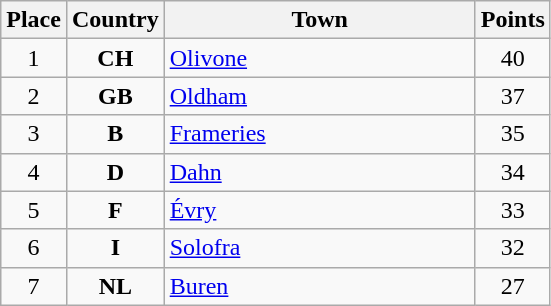<table class="wikitable">
<tr>
<th width="25">Place</th>
<th width="25">Country</th>
<th width="200">Town</th>
<th width="25">Points</th>
</tr>
<tr>
<td align="center">1</td>
<td align="center"><strong>CH</strong></td>
<td align="left"><a href='#'>Olivone</a></td>
<td align="center">40</td>
</tr>
<tr>
<td align="center">2</td>
<td align="center"><strong>GB</strong></td>
<td align="left"><a href='#'>Oldham</a></td>
<td align="center">37</td>
</tr>
<tr>
<td align="center">3</td>
<td align="center"><strong>B</strong></td>
<td align="left"><a href='#'>Frameries</a></td>
<td align="center">35</td>
</tr>
<tr>
<td align="center">4</td>
<td align="center"><strong>D</strong></td>
<td align="left"><a href='#'>Dahn</a></td>
<td align="center">34</td>
</tr>
<tr>
<td align="center">5</td>
<td align="center"><strong>F</strong></td>
<td align="left"><a href='#'>Évry</a></td>
<td align="center">33</td>
</tr>
<tr>
<td align="center">6</td>
<td align="center"><strong>I</strong></td>
<td align="left"><a href='#'>Solofra</a></td>
<td align="center">32</td>
</tr>
<tr>
<td align="center">7</td>
<td align="center"><strong>NL</strong></td>
<td align="left"><a href='#'>Buren</a></td>
<td align="center">27</td>
</tr>
</table>
